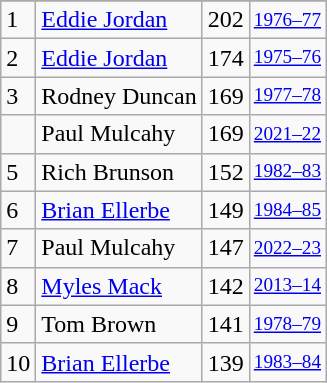<table class="wikitable">
<tr>
</tr>
<tr>
<td>1</td>
<td><a href='#'>Eddie Jordan</a></td>
<td>202</td>
<td style="font-size:80%;"><a href='#'>1976–77</a></td>
</tr>
<tr>
<td>2</td>
<td><a href='#'>Eddie Jordan</a></td>
<td>174</td>
<td style="font-size:80%;"><a href='#'>1975–76</a></td>
</tr>
<tr>
<td>3</td>
<td>Rodney Duncan</td>
<td>169</td>
<td style="font-size:80%;"><a href='#'>1977–78</a></td>
</tr>
<tr>
<td></td>
<td>Paul Mulcahy</td>
<td>169</td>
<td style="font-size:80%;"><a href='#'>2021–22</a></td>
</tr>
<tr>
<td>5</td>
<td>Rich Brunson</td>
<td>152</td>
<td style="font-size:80%;"><a href='#'>1982–83</a></td>
</tr>
<tr>
<td>6</td>
<td><a href='#'>Brian Ellerbe</a></td>
<td>149</td>
<td style="font-size:80%;"><a href='#'>1984–85</a></td>
</tr>
<tr>
<td>7</td>
<td>Paul Mulcahy</td>
<td>147</td>
<td style="font-size:80%;"><a href='#'>2022–23</a></td>
</tr>
<tr>
<td>8</td>
<td><a href='#'>Myles Mack</a></td>
<td>142</td>
<td style="font-size:80%;"><a href='#'>2013–14</a></td>
</tr>
<tr>
<td>9</td>
<td>Tom Brown</td>
<td>141</td>
<td style="font-size:80%;"><a href='#'>1978–79</a></td>
</tr>
<tr>
<td>10</td>
<td><a href='#'>Brian Ellerbe</a></td>
<td>139</td>
<td style="font-size:80%;"><a href='#'>1983–84</a></td>
</tr>
</table>
